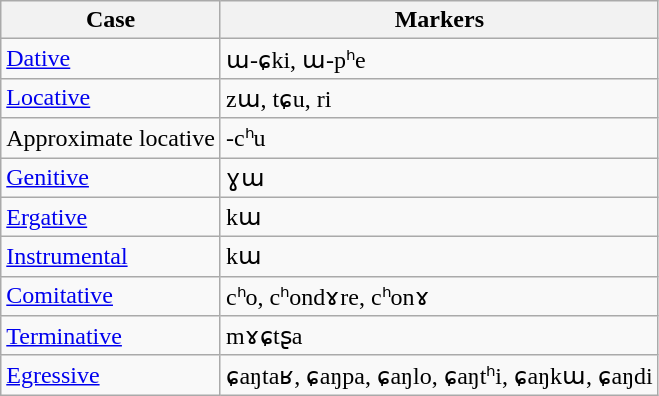<table class="wikitable">
<tr>
<th>Case</th>
<th>Markers</th>
</tr>
<tr>
<td><a href='#'>Dative</a></td>
<td>ɯ-ɕki, ɯ-pʰe</td>
</tr>
<tr>
<td><a href='#'>Locative</a></td>
<td>zɯ, tɕu, ri</td>
</tr>
<tr>
<td>Approximate locative</td>
<td>-cʰu</td>
</tr>
<tr>
<td><a href='#'>Genitive</a></td>
<td>ɣɯ</td>
</tr>
<tr>
<td><a href='#'>Ergative</a></td>
<td>kɯ</td>
</tr>
<tr>
<td><a href='#'>Instrumental</a></td>
<td>kɯ</td>
</tr>
<tr>
<td><a href='#'>Comitative</a></td>
<td>cʰo, cʰondɤre, cʰonɤ</td>
</tr>
<tr>
<td><a href='#'>Terminative</a></td>
<td>mɤɕtʂa</td>
</tr>
<tr>
<td><a href='#'>Egressive</a></td>
<td>ɕaŋtaʁ, ɕaŋpa, ɕaŋlo, ɕaŋtʰi, ɕaŋkɯ, ɕaŋdi</td>
</tr>
</table>
